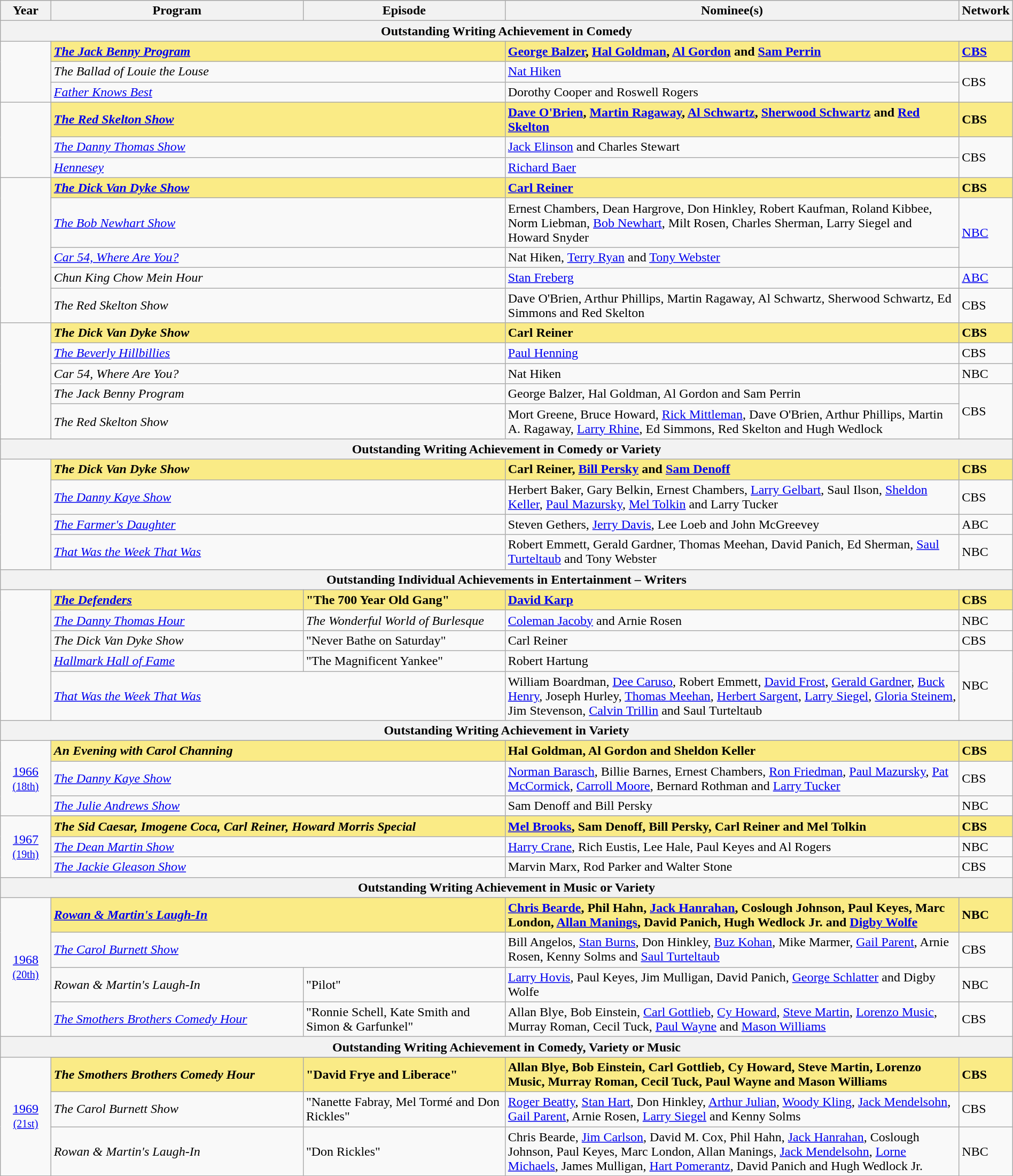<table class="wikitable" style="width:100%">
<tr bgcolor="#bebebe">
<th width="5%">Year</th>
<th width="25%">Program</th>
<th width="20%">Episode</th>
<th width="45%">Nominee(s)</th>
<th width="5%">Network</th>
</tr>
<tr>
<th colspan=5>Outstanding Writing Achievement in Comedy</th>
</tr>
<tr>
<td rowspan=3></td>
<td colspan=2 style="background:#FAEB86;"><strong><em><a href='#'>The Jack Benny Program</a></em></strong></td>
<td style="background:#FAEB86;"><strong><a href='#'>George Balzer</a>, <a href='#'>Hal Goldman</a>, <a href='#'>Al Gordon</a> and <a href='#'>Sam Perrin</a></strong></td>
<td style="background:#FAEB86;"><strong><a href='#'>CBS</a></strong></td>
</tr>
<tr>
<td colspan=2><em>The Ballad of Louie the Louse</em></td>
<td><a href='#'>Nat Hiken</a></td>
<td rowspan=2>CBS</td>
</tr>
<tr>
<td colspan=2><em><a href='#'>Father Knows Best</a></em></td>
<td>Dorothy Cooper and Roswell Rogers</td>
</tr>
<tr>
<td rowspan=3></td>
<td colspan=2 style="background:#FAEB86;"><strong><em><a href='#'>The Red Skelton Show</a></em></strong></td>
<td style="background:#FAEB86;"><strong><a href='#'>Dave O'Brien</a>, <a href='#'>Martin Ragaway</a>, <a href='#'>Al Schwartz</a>, <a href='#'>Sherwood Schwartz</a> and <a href='#'>Red Skelton</a></strong></td>
<td style="background:#FAEB86;"><strong>CBS</strong></td>
</tr>
<tr>
<td colspan=2><em><a href='#'>The Danny Thomas Show</a></em></td>
<td><a href='#'>Jack Elinson</a> and Charles Stewart</td>
<td rowspan=2>CBS</td>
</tr>
<tr>
<td colspan=2><em><a href='#'>Hennesey</a></em></td>
<td><a href='#'>Richard Baer</a></td>
</tr>
<tr>
<td rowspan=5></td>
<td colspan=2 style="background:#FAEB86;"><strong><em><a href='#'>The Dick Van Dyke Show</a></em></strong></td>
<td style="background:#FAEB86;"><strong><a href='#'>Carl Reiner</a></strong></td>
<td style="background:#FAEB86;"><strong>CBS</strong></td>
</tr>
<tr>
<td colspan=2><em><a href='#'>The Bob Newhart Show</a></em></td>
<td>Ernest Chambers, Dean Hargrove, Don Hinkley, Robert Kaufman, Roland Kibbee, Norm Liebman, <a href='#'>Bob Newhart</a>, Milt Rosen, Charles Sherman, Larry Siegel and Howard Snyder</td>
<td rowspan=2><a href='#'>NBC</a></td>
</tr>
<tr>
<td colspan=2><em><a href='#'>Car 54, Where Are You?</a></em></td>
<td>Nat Hiken, <a href='#'>Terry Ryan</a> and <a href='#'>Tony Webster</a></td>
</tr>
<tr>
<td colspan=2><em>Chun King Chow Mein Hour</em></td>
<td><a href='#'>Stan Freberg</a></td>
<td><a href='#'>ABC</a></td>
</tr>
<tr>
<td colspan=2><em>The Red Skelton Show</em></td>
<td>Dave O'Brien, Arthur Phillips, Martin Ragaway, Al Schwartz, Sherwood Schwartz, Ed Simmons and Red Skelton</td>
<td>CBS</td>
</tr>
<tr>
<td rowspan=5></td>
<td colspan=2 style="background:#FAEB86;"><strong><em>The Dick Van Dyke Show</em></strong></td>
<td style="background:#FAEB86;"><strong>Carl Reiner</strong></td>
<td style="background:#FAEB86;"><strong>CBS</strong></td>
</tr>
<tr>
<td colspan=2><em><a href='#'>The Beverly Hillbillies</a></em></td>
<td><a href='#'>Paul Henning</a></td>
<td>CBS</td>
</tr>
<tr>
<td colspan=2><em>Car 54, Where Are You?</em></td>
<td>Nat Hiken</td>
<td>NBC</td>
</tr>
<tr>
<td colspan=2><em>The Jack Benny Program</em></td>
<td>George Balzer, Hal Goldman, Al Gordon and Sam Perrin</td>
<td rowspan=2>CBS</td>
</tr>
<tr>
<td colspan=2><em>The Red Skelton Show</em></td>
<td>Mort Greene, Bruce Howard, <a href='#'>Rick Mittleman</a>, Dave O'Brien, Arthur Phillips, Martin A. Ragaway, <a href='#'>Larry Rhine</a>, Ed Simmons, Red Skelton and Hugh Wedlock</td>
</tr>
<tr>
<th colspan=5>Outstanding Writing Achievement in Comedy or Variety</th>
</tr>
<tr>
<td rowspan=4></td>
<td colspan=2 style="background:#FAEB86;"><strong><em>The Dick Van Dyke Show</em></strong></td>
<td style="background:#FAEB86;"><strong>Carl Reiner, <a href='#'>Bill Persky</a> and <a href='#'>Sam Denoff</a></strong></td>
<td style="background:#FAEB86;"><strong>CBS</strong></td>
</tr>
<tr>
<td colspan=2><em><a href='#'>The Danny Kaye Show</a></em></td>
<td>Herbert Baker, Gary Belkin, Ernest Chambers, <a href='#'>Larry Gelbart</a>, Saul Ilson, <a href='#'>Sheldon Keller</a>, <a href='#'>Paul Mazursky</a>, <a href='#'>Mel Tolkin</a> and Larry Tucker</td>
<td>CBS</td>
</tr>
<tr>
<td colspan=2><em><a href='#'>The Farmer's Daughter</a></em></td>
<td>Steven Gethers, <a href='#'>Jerry Davis</a>, Lee Loeb and John McGreevey</td>
<td>ABC</td>
</tr>
<tr>
<td colspan=2><em><a href='#'>That Was the Week That Was</a></em></td>
<td>Robert Emmett, Gerald Gardner, Thomas Meehan, David Panich, Ed Sherman, <a href='#'>Saul Turteltaub</a> and Tony Webster</td>
<td>NBC</td>
</tr>
<tr>
<th colspan="5">Outstanding Individual Achievements in Entertainment – Writers</th>
</tr>
<tr>
<td rowspan=5></td>
<td style="background:#FAEB86;"><strong><em><a href='#'>The Defenders</a></em></strong></td>
<td style="background:#FAEB86;"><strong>"The 700 Year Old Gang"</strong></td>
<td style="background:#FAEB86;"><strong><a href='#'>David Karp</a></strong></td>
<td style="background:#FAEB86;"><strong>CBS</strong></td>
</tr>
<tr>
<td><em><a href='#'>The Danny Thomas Hour</a></em></td>
<td><em>The Wonderful World of Burlesque</em></td>
<td><a href='#'>Coleman Jacoby</a> and Arnie Rosen</td>
<td>NBC</td>
</tr>
<tr>
<td><em>The Dick Van Dyke Show</em></td>
<td>"Never Bathe on Saturday"</td>
<td>Carl Reiner</td>
<td>CBS</td>
</tr>
<tr>
<td><em><a href='#'>Hallmark Hall of Fame</a></em></td>
<td>"The Magnificent Yankee"</td>
<td>Robert Hartung</td>
<td rowspan=2>NBC</td>
</tr>
<tr>
<td colspan=2><em><a href='#'>That Was the Week That Was</a></em></td>
<td>William Boardman, <a href='#'>Dee Caruso</a>, Robert Emmett, <a href='#'>David Frost</a>, <a href='#'>Gerald Gardner</a>, <a href='#'>Buck Henry</a>, Joseph Hurley, <a href='#'>Thomas Meehan</a>, <a href='#'>Herbert Sargent</a>, <a href='#'>Larry Siegel</a>, <a href='#'>Gloria Steinem</a>, Jim Stevenson, <a href='#'>Calvin Trillin</a> and Saul Turteltaub</td>
</tr>
<tr>
<th colspan=5>Outstanding Writing Achievement in Variety</th>
</tr>
<tr>
<td rowspan=4 style="text-align:center"><a href='#'>1966</a><br><small><a href='#'>(18th)</a></small></td>
</tr>
<tr style="background:#FAEB86">
<td colspan=2><strong><em>An Evening with Carol Channing</em></strong></td>
<td><strong>Hal Goldman, Al Gordon and Sheldon Keller</strong></td>
<td><strong>CBS</strong></td>
</tr>
<tr>
<td colspan=2><em><a href='#'>The Danny Kaye Show</a></em></td>
<td><a href='#'>Norman Barasch</a>, Billie Barnes, Ernest Chambers, <a href='#'>Ron Friedman</a>, <a href='#'>Paul Mazursky</a>, <a href='#'>Pat McCormick</a>, <a href='#'>Carroll Moore</a>, Bernard Rothman and <a href='#'>Larry Tucker</a></td>
<td>CBS</td>
</tr>
<tr>
<td colspan=2><em><a href='#'>The Julie Andrews Show</a></em></td>
<td>Sam Denoff and Bill Persky</td>
<td>NBC</td>
</tr>
<tr>
<td rowspan=4 style="text-align:center"><a href='#'>1967</a><br><small><a href='#'>(19th)</a></small></td>
</tr>
<tr style="background:#FAEB86">
<td colspan=2><strong><em>The Sid Caesar, Imogene Coca, Carl Reiner, Howard Morris Special</em></strong></td>
<td><strong><a href='#'>Mel Brooks</a>, Sam Denoff, Bill Persky, Carl Reiner and Mel Tolkin</strong></td>
<td><strong>CBS</strong></td>
</tr>
<tr>
<td colspan=2><em><a href='#'>The Dean Martin Show</a></em></td>
<td><a href='#'>Harry Crane</a>, Rich Eustis, Lee Hale, Paul Keyes and Al Rogers</td>
<td>NBC</td>
</tr>
<tr>
<td colspan=2><em><a href='#'>The Jackie Gleason Show</a></em></td>
<td>Marvin Marx, Rod Parker and Walter Stone</td>
<td>CBS</td>
</tr>
<tr>
<th colspan=5>Outstanding Writing Achievement in Music or Variety</th>
</tr>
<tr>
<td rowspan=5 style="text-align:center"><a href='#'>1968</a><br><small><a href='#'>(20th)</a></small></td>
</tr>
<tr style="background:#FAEB86">
<td colspan=2><strong><em><a href='#'>Rowan & Martin's Laugh-In</a></em></strong></td>
<td><strong><a href='#'>Chris Bearde</a>, Phil Hahn, <a href='#'>Jack Hanrahan</a>, Coslough Johnson, Paul Keyes, Marc London, <a href='#'>Allan Manings</a>, David Panich, Hugh Wedlock Jr. and <a href='#'>Digby Wolfe</a></strong></td>
<td><strong>NBC</strong></td>
</tr>
<tr>
<td colspan=2><em><a href='#'>The Carol Burnett Show</a></em></td>
<td>Bill Angelos, <a href='#'>Stan Burns</a>, Don Hinkley, <a href='#'>Buz Kohan</a>, Mike Marmer, <a href='#'>Gail Parent</a>, Arnie Rosen, Kenny Solms and <a href='#'>Saul Turteltaub</a></td>
<td>CBS</td>
</tr>
<tr>
<td><em>Rowan & Martin's Laugh-In</em></td>
<td>"Pilot"</td>
<td><a href='#'>Larry Hovis</a>, Paul Keyes, Jim Mulligan, David Panich, <a href='#'>George Schlatter</a> and Digby Wolfe</td>
<td>NBC</td>
</tr>
<tr>
<td><em><a href='#'>The Smothers Brothers Comedy Hour</a></em></td>
<td>"Ronnie Schell, Kate Smith and Simon & Garfunkel"</td>
<td>Allan Blye, Bob Einstein, <a href='#'>Carl Gottlieb</a>, <a href='#'>Cy Howard</a>, <a href='#'>Steve Martin</a>, <a href='#'>Lorenzo Music</a>, Murray Roman, Cecil Tuck, <a href='#'>Paul Wayne</a> and <a href='#'>Mason Williams</a></td>
<td>CBS</td>
</tr>
<tr>
<th colspan=5>Outstanding Writing Achievement in Comedy, Variety or Music</th>
</tr>
<tr>
<td rowspan=4 style="text-align:center"><a href='#'>1969</a><br><small><a href='#'>(21st)</a></small></td>
</tr>
<tr style="background:#FAEB86">
<td><strong><em>The Smothers Brothers Comedy Hour</em></strong></td>
<td><strong>"David Frye and Liberace"</strong></td>
<td><strong>Allan Blye, Bob Einstein, Carl Gottlieb, Cy Howard, Steve Martin, Lorenzo Music, Murray Roman, Cecil Tuck, Paul Wayne and Mason Williams</strong></td>
<td><strong>CBS</strong></td>
</tr>
<tr>
<td><em>The Carol Burnett Show</em></td>
<td>"Nanette Fabray, Mel Tormé and Don Rickles"</td>
<td><a href='#'>Roger Beatty</a>, <a href='#'>Stan Hart</a>, Don Hinkley, <a href='#'>Arthur Julian</a>, <a href='#'>Woody Kling</a>, <a href='#'>Jack Mendelsohn</a>, <a href='#'>Gail Parent</a>, Arnie Rosen, <a href='#'>Larry Siegel</a> and Kenny Solms</td>
<td>CBS</td>
</tr>
<tr>
<td><em>Rowan & Martin's Laugh-In</em></td>
<td>"Don Rickles"</td>
<td>Chris Bearde, <a href='#'>Jim Carlson</a>, David M. Cox, Phil Hahn, <a href='#'>Jack Hanrahan</a>, Coslough Johnson, Paul Keyes, Marc London, Allan Manings, <a href='#'>Jack Mendelsohn</a>, <a href='#'>Lorne Michaels</a>, James Mulligan, <a href='#'>Hart Pomerantz</a>, David Panich and Hugh Wedlock Jr.</td>
<td>NBC</td>
</tr>
</table>
